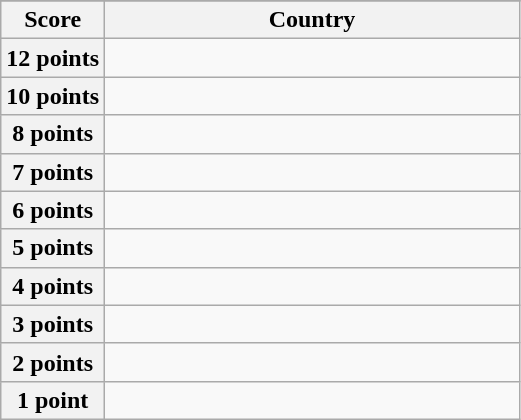<table class="wikitable">
<tr>
</tr>
<tr>
<th scope="col" width="20%">Score</th>
<th scope="col">Country</th>
</tr>
<tr>
<th scope="row">12 points</th>
<td></td>
</tr>
<tr>
<th scope="row">10 points</th>
<td></td>
</tr>
<tr>
<th scope="row">8 points</th>
<td></td>
</tr>
<tr>
<th scope="row">7 points</th>
<td></td>
</tr>
<tr>
<th scope="row">6 points</th>
<td></td>
</tr>
<tr>
<th scope="row">5 points</th>
<td></td>
</tr>
<tr>
<th scope="row">4 points</th>
<td></td>
</tr>
<tr>
<th scope="row">3 points</th>
<td></td>
</tr>
<tr>
<th scope="row">2 points</th>
<td></td>
</tr>
<tr>
<th scope="row">1 point</th>
<td></td>
</tr>
</table>
